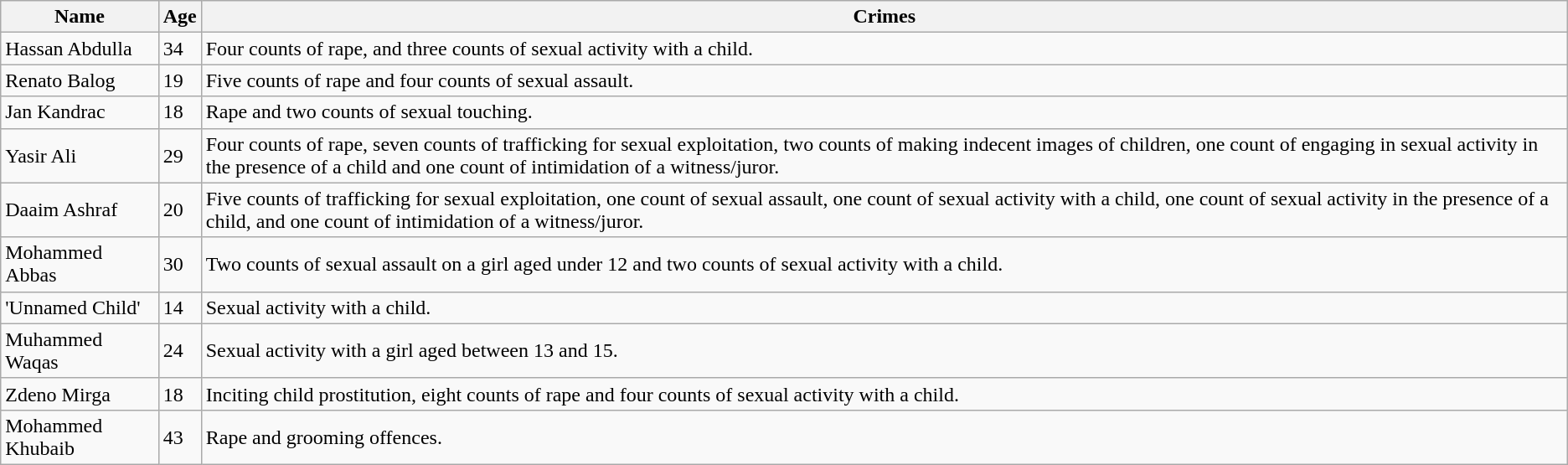<table class="wikitable">
<tr>
<th>Name</th>
<th>Age</th>
<th>Crimes</th>
</tr>
<tr>
<td>Hassan Abdulla</td>
<td>34</td>
<td>Four counts of rape, and three counts of sexual activity with a child.</td>
</tr>
<tr>
<td>Renato Balog</td>
<td>19</td>
<td>Five counts of rape and four counts of sexual assault.</td>
</tr>
<tr>
<td>Jan Kandrac</td>
<td>18</td>
<td>Rape and two counts of sexual touching.</td>
</tr>
<tr>
<td>Yasir Ali</td>
<td>29</td>
<td>Four counts of rape, seven counts of trafficking for sexual exploitation, two counts of making indecent images of children, one count of engaging in sexual activity in the presence of a child and one count of intimidation of a witness/juror.</td>
</tr>
<tr>
<td>Daaim Ashraf</td>
<td>20</td>
<td>Five counts of trafficking for sexual exploitation, one count of sexual assault, one count of sexual activity with a child, one count of sexual activity in the presence of a child, and one count of intimidation of a witness/juror.</td>
</tr>
<tr>
<td>Mohammed Abbas</td>
<td>30</td>
<td>Two counts of sexual assault on a girl aged under 12 and two counts of sexual activity with a child.</td>
</tr>
<tr>
<td>'Unnamed Child'</td>
<td>14</td>
<td>Sexual activity with a child.</td>
</tr>
<tr>
<td>Muhammed Waqas</td>
<td>24</td>
<td>Sexual activity with a girl aged between 13 and 15.</td>
</tr>
<tr>
<td>Zdeno Mirga</td>
<td>18</td>
<td>Inciting child prostitution, eight counts of rape and four counts of sexual activity with a child.</td>
</tr>
<tr>
<td>Mohammed Khubaib</td>
<td>43</td>
<td>Rape and grooming offences.</td>
</tr>
</table>
